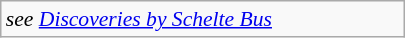<table class="wikitable floatright" style="font-size: 0.9em; width: 270px;">
<tr>
<td><em>see <a href='#'>Discoveries by Schelte Bus</a></em></td>
</tr>
</table>
